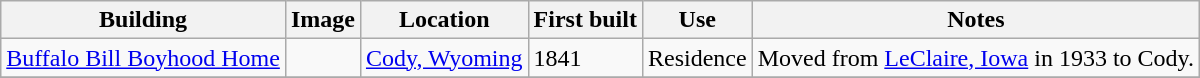<table class="wikitable sortable">
<tr>
<th>Building</th>
<th class="unsortable">Image</th>
<th>Location</th>
<th>First built</th>
<th>Use</th>
<th class="unsortable">Notes</th>
</tr>
<tr>
<td><a href='#'>Buffalo Bill Boyhood Home</a></td>
<td></td>
<td><a href='#'>Cody, Wyoming</a></td>
<td>1841</td>
<td>Residence</td>
<td>Moved from <a href='#'>LeClaire, Iowa</a> in 1933 to Cody.</td>
</tr>
<tr>
</tr>
</table>
